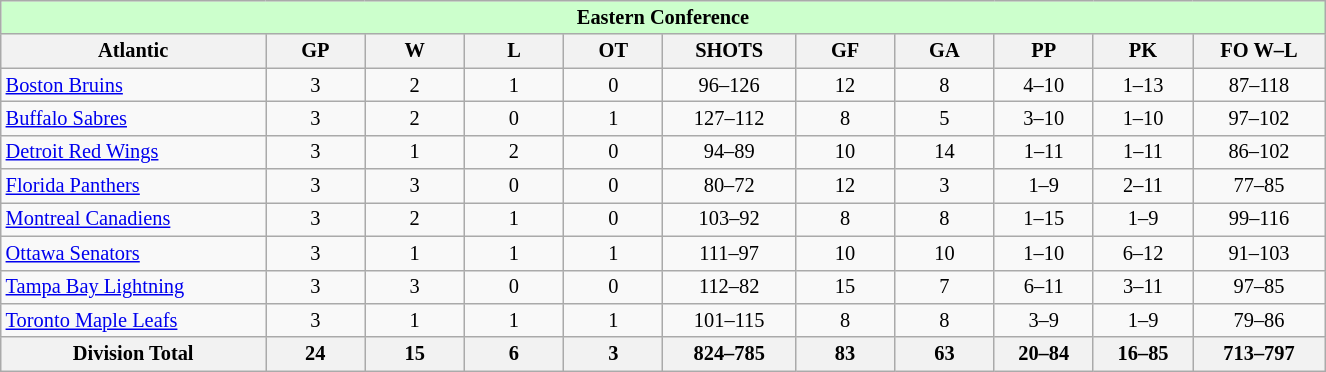<table class="wikitable" style="text-align:center; width:65em; font-size:85%;">
<tr style="background:#cfc; font-weight:bold;">
<td colspan=11>Eastern Conference</td>
</tr>
<tr>
<th width="20%">Atlantic</th>
<th width="7.5%">GP</th>
<th width="7.5%">W</th>
<th width="7.5%">L</th>
<th width="7.5%">OT</th>
<th width="10%">SHOTS</th>
<th width="7.5%">GF</th>
<th width="7.5%">GA</th>
<th width="7.5%">PP</th>
<th width="7.5%">PK</th>
<th width="10%">FO W–L</th>
</tr>
<tr>
<td align=left><a href='#'>Boston Bruins</a></td>
<td>3</td>
<td>2</td>
<td>1</td>
<td>0</td>
<td>96–126</td>
<td>12</td>
<td>8</td>
<td>4–10</td>
<td>1–13</td>
<td>87–118</td>
</tr>
<tr>
<td align=left><a href='#'>Buffalo Sabres</a></td>
<td>3</td>
<td>2</td>
<td>0</td>
<td>1</td>
<td>127–112</td>
<td>8</td>
<td>5</td>
<td>3–10</td>
<td>1–10</td>
<td>97–102</td>
</tr>
<tr>
<td align=left><a href='#'>Detroit Red Wings</a></td>
<td>3</td>
<td>1</td>
<td>2</td>
<td>0</td>
<td>94–89</td>
<td>10</td>
<td>14</td>
<td>1–11</td>
<td>1–11</td>
<td>86–102</td>
</tr>
<tr>
<td align=left><a href='#'>Florida Panthers</a></td>
<td>3</td>
<td>3</td>
<td>0</td>
<td>0</td>
<td>80–72</td>
<td>12</td>
<td>3</td>
<td>1–9</td>
<td>2–11</td>
<td>77–85</td>
</tr>
<tr>
<td align=left><a href='#'>Montreal Canadiens</a></td>
<td>3</td>
<td>2</td>
<td>1</td>
<td>0</td>
<td>103–92</td>
<td>8</td>
<td>8</td>
<td>1–15</td>
<td>1–9</td>
<td>99–116</td>
</tr>
<tr>
<td align=left><a href='#'>Ottawa Senators</a></td>
<td>3</td>
<td>1</td>
<td>1</td>
<td>1</td>
<td>111–97</td>
<td>10</td>
<td>10</td>
<td>1–10</td>
<td>6–12</td>
<td>91–103</td>
</tr>
<tr>
<td align=left><a href='#'>Tampa Bay Lightning</a></td>
<td>3</td>
<td>3</td>
<td>0</td>
<td>0</td>
<td>112–82</td>
<td>15</td>
<td>7</td>
<td>6–11</td>
<td>3–11</td>
<td>97–85</td>
</tr>
<tr>
<td align=left><a href='#'>Toronto Maple Leafs</a></td>
<td>3</td>
<td>1</td>
<td>1</td>
<td>1</td>
<td>101–115</td>
<td>8</td>
<td>8</td>
<td>3–9</td>
<td>1–9</td>
<td>79–86</td>
</tr>
<tr>
<th>Division Total</th>
<th>24</th>
<th>15</th>
<th>6</th>
<th>3</th>
<th>824–785</th>
<th>83</th>
<th>63</th>
<th>20–84</th>
<th>16–85</th>
<th>713–797</th>
</tr>
</table>
